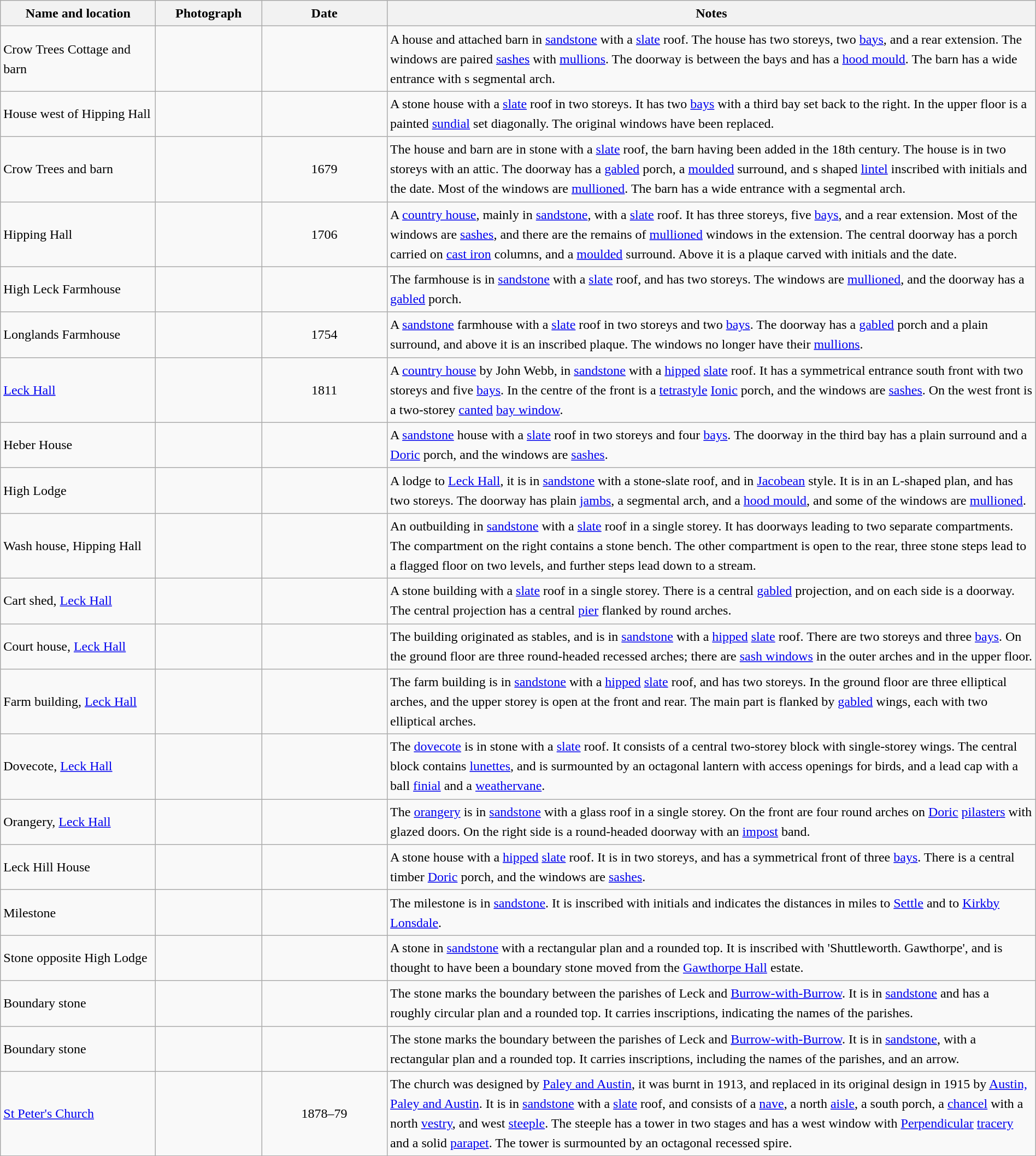<table class="wikitable sortable plainrowheaders" style="width:100%;border:0px;text-align:left;line-height:150%;">
<tr>
<th scope="col"  style="width:150px">Name and location</th>
<th scope="col"  style="width:100px" class="unsortable">Photograph</th>
<th scope="col"  style="width:120px">Date</th>
<th scope="col"  style="width:650px" class="unsortable">Notes</th>
</tr>
<tr>
<td>Crow Trees Cottage and barn<br><small></small></td>
<td></td>
<td align="center"></td>
<td>A house and attached barn in <a href='#'>sandstone</a> with a <a href='#'>slate</a> roof.  The house has two storeys, two <a href='#'>bays</a>, and a rear extension.  The windows are paired <a href='#'>sashes</a> with <a href='#'>mullions</a>.  The doorway is between the bays and has a <a href='#'>hood mould</a>.  The barn has a wide entrance with s segmental arch.</td>
</tr>
<tr>
<td>House west of Hipping Hall<br><small></small></td>
<td></td>
<td align="center"></td>
<td>A stone house with a <a href='#'>slate</a> roof in two storeys.  It has two <a href='#'>bays</a> with a third bay set back to the right.  In the upper floor is a painted <a href='#'>sundial</a> set diagonally.  The original windows have been replaced.</td>
</tr>
<tr>
<td>Crow Trees and barn<br><small></small></td>
<td></td>
<td align="center">1679</td>
<td>The house and barn are in stone with a <a href='#'>slate</a> roof, the barn having been added in the 18th century.  The house is in two storeys with an attic.  The doorway has a <a href='#'>gabled</a> porch, a <a href='#'>moulded</a> surround, and s shaped <a href='#'>lintel</a> inscribed with initials and the date.  Most of the windows are <a href='#'>mullioned</a>.  The barn has a wide entrance with a segmental arch.</td>
</tr>
<tr>
<td>Hipping Hall<br><small></small></td>
<td></td>
<td align="center">1706</td>
<td>A <a href='#'>country house</a>, mainly in <a href='#'>sandstone</a>, with a <a href='#'>slate</a> roof.  It has three storeys, five <a href='#'>bays</a>, and a rear extension.  Most of the windows are <a href='#'>sashes</a>, and there are the remains of <a href='#'>mullioned</a> windows in the extension.  The central doorway has a porch carried on <a href='#'>cast iron</a> columns, and a <a href='#'>moulded</a> surround.  Above it is a plaque carved with initials and the date.</td>
</tr>
<tr>
<td>High Leck Farmhouse<br><small></small></td>
<td></td>
<td align="center"></td>
<td>The farmhouse is in <a href='#'>sandstone</a> with a <a href='#'>slate</a> roof, and has two storeys. The windows are <a href='#'>mullioned</a>, and the doorway has a <a href='#'>gabled</a> porch.</td>
</tr>
<tr>
<td>Longlands Farmhouse<br><small></small></td>
<td></td>
<td align="center">1754</td>
<td>A <a href='#'>sandstone</a> farmhouse with a <a href='#'>slate</a> roof in two storeys and two <a href='#'>bays</a>.  The doorway has a <a href='#'>gabled</a> porch and a plain surround, and above it is an inscribed plaque.  The windows no longer have their <a href='#'>mullions</a>.</td>
</tr>
<tr>
<td><a href='#'>Leck Hall</a><br><small></small></td>
<td></td>
<td align="center">1811</td>
<td>A <a href='#'>country house</a> by John Webb, in <a href='#'>sandstone</a> with a <a href='#'>hipped</a> <a href='#'>slate</a> roof.  It has a symmetrical entrance south front with two storeys and five <a href='#'>bays</a>.  In the centre of the front is a <a href='#'>tetrastyle</a> <a href='#'>Ionic</a> porch, and the windows are <a href='#'>sashes</a>.  On the west front is a two-storey <a href='#'>canted</a> <a href='#'>bay window</a>.</td>
</tr>
<tr>
<td>Heber House<br><small></small></td>
<td></td>
<td align="center"></td>
<td>A <a href='#'>sandstone</a> house with a <a href='#'>slate</a> roof in two storeys and four <a href='#'>bays</a>.  The doorway in the third bay has a plain surround and a <a href='#'>Doric</a> porch, and the windows are <a href='#'>sashes</a>.</td>
</tr>
<tr>
<td>High Lodge<br><small></small></td>
<td></td>
<td align="center"></td>
<td>A lodge to <a href='#'>Leck Hall</a>, it is in <a href='#'>sandstone</a> with a stone-slate roof, and in <a href='#'>Jacobean</a> style.  It is in an L-shaped plan, and has two storeys.  The doorway has plain <a href='#'>jambs</a>, a segmental arch, and a <a href='#'>hood mould</a>, and some of the windows are <a href='#'>mullioned</a>.</td>
</tr>
<tr>
<td>Wash house, Hipping Hall<br><small></small></td>
<td></td>
<td align="center"></td>
<td>An outbuilding in <a href='#'>sandstone</a> with a <a href='#'>slate</a> roof in a single storey.  It has doorways leading to two separate compartments.  The compartment on the right contains a stone bench.  The other compartment is open to the rear, three stone steps lead to a flagged floor on two levels, and further steps lead down to a stream.</td>
</tr>
<tr>
<td>Cart shed, <a href='#'>Leck Hall</a><br><small></small></td>
<td></td>
<td align="center"></td>
<td>A stone building with a <a href='#'>slate</a> roof in a single storey.  There is a central <a href='#'>gabled</a> projection, and on each side is a doorway.  The central projection has a central <a href='#'>pier</a> flanked by round arches.</td>
</tr>
<tr>
<td>Court house, <a href='#'>Leck Hall</a><br><small></small></td>
<td></td>
<td align="center"></td>
<td>The building originated as stables, and is in <a href='#'>sandstone</a> with a <a href='#'>hipped</a> <a href='#'>slate</a> roof.  There are two storeys and three <a href='#'>bays</a>.  On the ground floor are three round-headed recessed arches; there are <a href='#'>sash windows</a> in the outer arches and in the upper floor.</td>
</tr>
<tr>
<td>Farm building, <a href='#'>Leck Hall</a><br><small></small></td>
<td></td>
<td align="center"></td>
<td>The farm building is in <a href='#'>sandstone</a> with a <a href='#'>hipped</a> <a href='#'>slate</a> roof, and has two storeys.  In the ground floor are three elliptical arches, and the upper storey is open at the front and rear.  The main part is flanked by <a href='#'>gabled</a> wings, each with two elliptical arches.</td>
</tr>
<tr>
<td>Dovecote, <a href='#'>Leck Hall</a><br><small></small></td>
<td></td>
<td align="center"></td>
<td>The <a href='#'>dovecote</a> is in stone with a <a href='#'>slate</a> roof.  It consists of a central two-storey block with single-storey wings.  The central block contains <a href='#'>lunettes</a>, and is surmounted by an octagonal lantern with access openings for birds, and a lead cap with a ball <a href='#'>finial</a> and a <a href='#'>weathervane</a>.</td>
</tr>
<tr>
<td>Orangery, <a href='#'>Leck Hall</a><br><small></small></td>
<td></td>
<td align="center"></td>
<td>The <a href='#'>orangery</a> is in <a href='#'>sandstone</a> with a glass roof in a single storey.  On the front are four round arches on <a href='#'>Doric</a> <a href='#'>pilasters</a> with glazed doors.  On the right side is a round-headed doorway with an <a href='#'>impost</a> band.</td>
</tr>
<tr>
<td>Leck Hill House<br><small></small></td>
<td></td>
<td align="center"></td>
<td>A stone house with a <a href='#'>hipped</a> <a href='#'>slate</a> roof.  It is in two storeys, and has a symmetrical front of three <a href='#'>bays</a>.  There is a central timber <a href='#'>Doric</a> porch, and the windows are <a href='#'>sashes</a>.</td>
</tr>
<tr>
<td>Milestone<br><small></small></td>
<td></td>
<td align="center"></td>
<td>The milestone is in <a href='#'>sandstone</a>.  It is inscribed with initials and indicates the distances in miles to <a href='#'>Settle</a> and to <a href='#'>Kirkby Lonsdale</a>.</td>
</tr>
<tr>
<td>Stone opposite High Lodge<br><small></small></td>
<td></td>
<td align="center"></td>
<td>A stone in <a href='#'>sandstone</a> with a rectangular plan and a rounded top.  It is inscribed with 'Shuttleworth. Gawthorpe', and is thought to have been a boundary stone moved from the <a href='#'>Gawthorpe Hall</a> estate.</td>
</tr>
<tr>
<td>Boundary stone<br><small></small></td>
<td></td>
<td align="center"></td>
<td>The stone marks the boundary between the parishes of Leck and <a href='#'>Burrow-with-Burrow</a>.  It is in <a href='#'>sandstone</a> and has a roughly circular plan and a rounded top.  It carries inscriptions, indicating the names of the parishes.</td>
</tr>
<tr>
<td>Boundary stone<br><small></small></td>
<td></td>
<td align="center"></td>
<td>The stone marks the boundary between the parishes of Leck and <a href='#'>Burrow-with-Burrow</a>.  It is in <a href='#'>sandstone</a>, with a rectangular plan and a rounded top.  It carries inscriptions, including the names of the parishes, and an arrow.</td>
</tr>
<tr>
<td><a href='#'>St Peter's Church</a><br><small></small></td>
<td></td>
<td align="center">1878–79</td>
<td>The church was designed by <a href='#'>Paley and Austin</a>, it was burnt in 1913, and replaced in its original design in 1915 by <a href='#'>Austin, Paley and Austin</a>.  It is in <a href='#'>sandstone</a> with a <a href='#'>slate</a> roof, and consists of a <a href='#'>nave</a>, a north <a href='#'>aisle</a>, a south porch, a <a href='#'>chancel</a> with a north <a href='#'>vestry</a>, and west <a href='#'>steeple</a>.  The steeple has a tower in two stages and has a west window with <a href='#'>Perpendicular</a> <a href='#'>tracery</a> and a solid <a href='#'>parapet</a>.  The tower is surmounted by an octagonal recessed spire.</td>
</tr>
<tr>
</tr>
</table>
